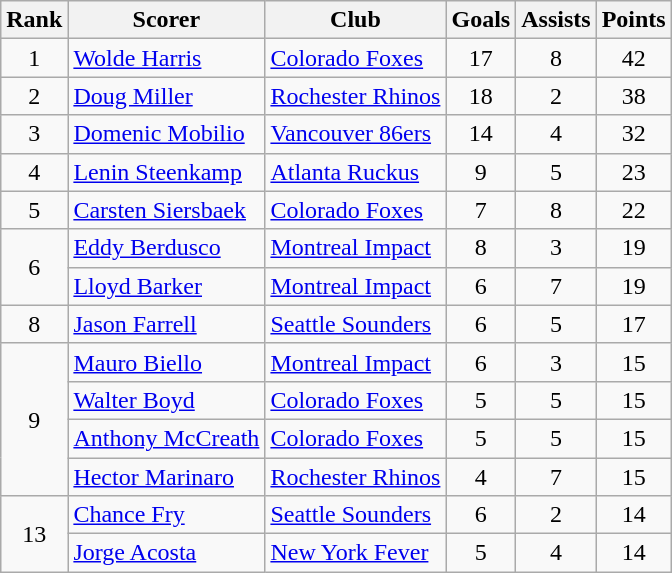<table class="wikitable">
<tr>
<th>Rank</th>
<th>Scorer</th>
<th>Club</th>
<th>Goals</th>
<th>Assists</th>
<th>Points</th>
</tr>
<tr>
<td align=center>1</td>
<td><a href='#'>Wolde Harris</a></td>
<td><a href='#'>Colorado Foxes</a></td>
<td align=center>17</td>
<td align=center>8</td>
<td align=center>42</td>
</tr>
<tr>
<td align=center>2</td>
<td><a href='#'>Doug Miller</a></td>
<td><a href='#'>Rochester Rhinos</a></td>
<td align=center>18</td>
<td align=center>2</td>
<td align=center>38</td>
</tr>
<tr>
<td align=center>3</td>
<td><a href='#'>Domenic Mobilio</a></td>
<td><a href='#'>Vancouver 86ers</a></td>
<td align=center>14</td>
<td align=center>4</td>
<td align=center>32</td>
</tr>
<tr>
<td align=center>4</td>
<td><a href='#'>Lenin Steenkamp</a></td>
<td><a href='#'>Atlanta Ruckus</a></td>
<td align=center>9</td>
<td align=center>5</td>
<td align=center>23</td>
</tr>
<tr>
<td align=center>5</td>
<td><a href='#'>Carsten Siersbaek</a></td>
<td><a href='#'>Colorado Foxes</a></td>
<td align=center>7</td>
<td align=center>8</td>
<td align=center>22</td>
</tr>
<tr>
<td rowspan=2 align=center>6</td>
<td><a href='#'>Eddy Berdusco</a></td>
<td><a href='#'>Montreal Impact</a></td>
<td align=center>8</td>
<td align=center>3</td>
<td align=center>19</td>
</tr>
<tr>
<td><a href='#'>Lloyd Barker</a></td>
<td><a href='#'>Montreal Impact</a></td>
<td align=center>6</td>
<td align=center>7</td>
<td align=center>19</td>
</tr>
<tr>
<td align=center>8</td>
<td><a href='#'>Jason Farrell</a></td>
<td><a href='#'>Seattle Sounders</a></td>
<td align=center>6</td>
<td align=center>5</td>
<td align=center>17</td>
</tr>
<tr>
<td rowspan=4 align=center>9</td>
<td><a href='#'>Mauro Biello</a></td>
<td><a href='#'>Montreal Impact</a></td>
<td align=center>6</td>
<td align=center>3</td>
<td align=center>15</td>
</tr>
<tr>
<td><a href='#'>Walter Boyd</a></td>
<td><a href='#'>Colorado Foxes</a></td>
<td align=center>5</td>
<td align=center>5</td>
<td align=center>15</td>
</tr>
<tr>
<td><a href='#'>Anthony McCreath</a></td>
<td><a href='#'>Colorado Foxes</a></td>
<td align=center>5</td>
<td align=center>5</td>
<td align=center>15</td>
</tr>
<tr>
<td><a href='#'>Hector Marinaro</a></td>
<td><a href='#'>Rochester Rhinos</a></td>
<td align=center>4</td>
<td align=center>7</td>
<td align=center>15</td>
</tr>
<tr>
<td rowspan=2 align=center>13</td>
<td><a href='#'>Chance Fry</a></td>
<td><a href='#'>Seattle Sounders</a></td>
<td align=center>6</td>
<td align=center>2</td>
<td align=center>14</td>
</tr>
<tr>
<td><a href='#'>Jorge Acosta</a></td>
<td><a href='#'>New York Fever</a></td>
<td align=center>5</td>
<td align=center>4</td>
<td align=center>14</td>
</tr>
</table>
